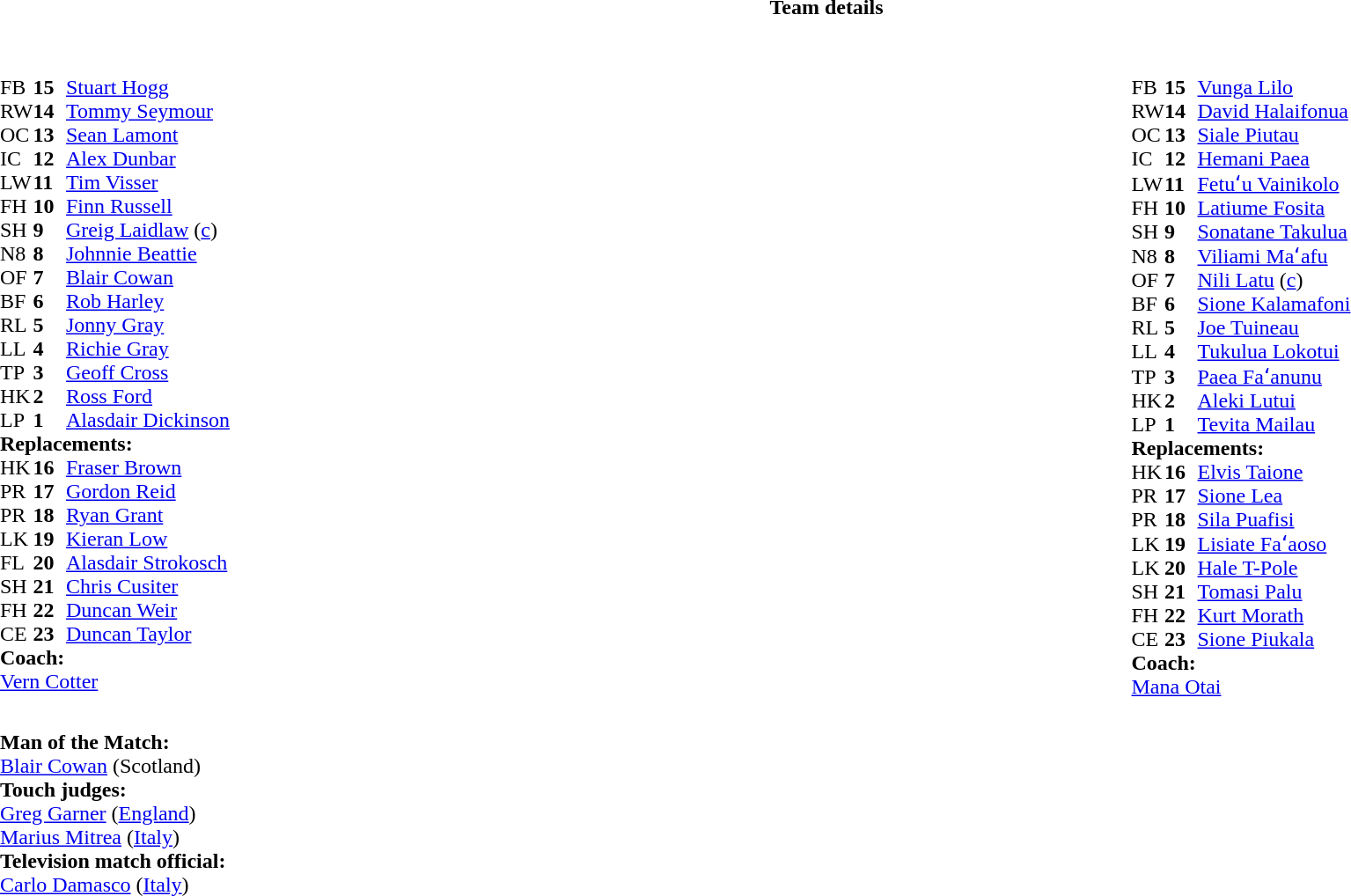<table border="0" width="100%" class="collapsible collapsed">
<tr>
<th>Team details</th>
</tr>
<tr>
<td><br><table width="100%">
<tr>
<td valign="top" width="50%"><br><table style="font-size: 100%" cellspacing="0" cellpadding="0">
<tr>
<th width="25"></th>
<th width="25"></th>
</tr>
<tr>
<td>FB</td>
<td><strong>15</strong></td>
<td><a href='#'>Stuart Hogg</a></td>
</tr>
<tr>
<td>RW</td>
<td><strong>14</strong></td>
<td><a href='#'>Tommy Seymour</a></td>
</tr>
<tr>
<td>OC</td>
<td><strong>13</strong></td>
<td><a href='#'>Sean Lamont</a></td>
<td></td>
<td></td>
</tr>
<tr>
<td>IC</td>
<td><strong>12</strong></td>
<td><a href='#'>Alex Dunbar</a></td>
<td></td>
</tr>
<tr>
<td>LW</td>
<td><strong>11</strong></td>
<td><a href='#'>Tim Visser</a></td>
</tr>
<tr>
<td>FH</td>
<td><strong>10</strong></td>
<td><a href='#'>Finn Russell</a></td>
<td></td>
<td></td>
</tr>
<tr>
<td>SH</td>
<td><strong>9</strong></td>
<td><a href='#'>Greig Laidlaw</a> (<a href='#'>c</a>)</td>
<td></td>
<td></td>
</tr>
<tr>
<td>N8</td>
<td><strong>8</strong></td>
<td><a href='#'>Johnnie Beattie</a></td>
<td></td>
<td></td>
</tr>
<tr>
<td>OF</td>
<td><strong>7</strong></td>
<td><a href='#'>Blair Cowan</a></td>
</tr>
<tr>
<td>BF</td>
<td><strong>6</strong></td>
<td><a href='#'>Rob Harley</a></td>
</tr>
<tr>
<td>RL</td>
<td><strong>5</strong></td>
<td><a href='#'>Jonny Gray</a></td>
</tr>
<tr>
<td>LL</td>
<td><strong>4</strong></td>
<td><a href='#'>Richie Gray</a></td>
<td></td>
<td></td>
</tr>
<tr>
<td>TP</td>
<td><strong>3</strong></td>
<td><a href='#'>Geoff Cross</a></td>
<td></td>
<td></td>
</tr>
<tr>
<td>HK</td>
<td><strong>2</strong></td>
<td><a href='#'>Ross Ford</a></td>
<td></td>
<td></td>
</tr>
<tr>
<td>LP</td>
<td><strong>1</strong></td>
<td><a href='#'>Alasdair Dickinson</a></td>
<td></td>
<td></td>
</tr>
<tr>
<td colspan=3><strong>Replacements:</strong></td>
</tr>
<tr>
<td>HK</td>
<td><strong>16</strong></td>
<td><a href='#'>Fraser Brown</a></td>
<td></td>
<td></td>
</tr>
<tr>
<td>PR</td>
<td><strong>17</strong></td>
<td><a href='#'>Gordon Reid</a></td>
<td></td>
<td></td>
</tr>
<tr>
<td>PR</td>
<td><strong>18</strong></td>
<td><a href='#'>Ryan Grant</a></td>
<td></td>
<td></td>
</tr>
<tr>
<td>LK</td>
<td><strong>19</strong></td>
<td><a href='#'>Kieran Low</a></td>
<td></td>
<td></td>
</tr>
<tr>
<td>FL</td>
<td><strong>20</strong></td>
<td><a href='#'>Alasdair Strokosch</a></td>
<td></td>
<td></td>
</tr>
<tr>
<td>SH</td>
<td><strong>21</strong></td>
<td><a href='#'>Chris Cusiter</a></td>
<td></td>
<td></td>
</tr>
<tr>
<td>FH</td>
<td><strong>22</strong></td>
<td><a href='#'>Duncan Weir</a></td>
<td></td>
<td></td>
</tr>
<tr>
<td>CE</td>
<td><strong>23</strong></td>
<td><a href='#'>Duncan Taylor</a></td>
<td></td>
<td></td>
</tr>
<tr>
<td colspan=3><strong>Coach:</strong></td>
</tr>
<tr>
<td colspan="4"> <a href='#'>Vern Cotter</a></td>
</tr>
</table>
</td>
<td valign="top" width="50%"><br><table style="font-size: 100%" cellspacing="0" cellpadding="0" align="center">
<tr>
<th width="25"></th>
<th width="25"></th>
</tr>
<tr>
<td>FB</td>
<td><strong>15</strong></td>
<td><a href='#'>Vunga Lilo</a></td>
<td></td>
<td></td>
</tr>
<tr>
<td>RW</td>
<td><strong>14</strong></td>
<td><a href='#'>David Halaifonua</a></td>
</tr>
<tr>
<td>OC</td>
<td><strong>13</strong></td>
<td><a href='#'>Siale Piutau</a></td>
</tr>
<tr>
<td>IC</td>
<td><strong>12</strong></td>
<td><a href='#'>Hemani Paea</a></td>
</tr>
<tr>
<td>LW</td>
<td><strong>11</strong></td>
<td><a href='#'>Fetuʻu Vainikolo</a></td>
</tr>
<tr>
<td>FH</td>
<td><strong>10</strong></td>
<td><a href='#'>Latiume Fosita</a></td>
<td></td>
<td></td>
</tr>
<tr>
<td>SH</td>
<td><strong>9</strong></td>
<td><a href='#'>Sonatane Takulua</a></td>
<td></td>
<td></td>
</tr>
<tr>
<td>N8</td>
<td><strong>8</strong></td>
<td><a href='#'>Viliami Maʻafu</a></td>
<td></td>
<td></td>
</tr>
<tr>
<td>OF</td>
<td><strong>7</strong></td>
<td><a href='#'>Nili Latu</a> (<a href='#'>c</a>)</td>
<td></td>
</tr>
<tr>
<td>BF</td>
<td><strong>6</strong></td>
<td><a href='#'>Sione Kalamafoni</a></td>
</tr>
<tr>
<td>RL</td>
<td><strong>5</strong></td>
<td><a href='#'>Joe Tuineau</a></td>
<td></td>
<td></td>
</tr>
<tr>
<td>LL</td>
<td><strong>4</strong></td>
<td><a href='#'>Tukulua Lokotui</a></td>
</tr>
<tr>
<td>TP</td>
<td><strong>3</strong></td>
<td><a href='#'>Paea Faʻanunu</a></td>
<td></td>
<td></td>
</tr>
<tr>
<td>HK</td>
<td><strong>2</strong></td>
<td><a href='#'>Aleki Lutui</a></td>
<td></td>
<td></td>
</tr>
<tr>
<td>LP</td>
<td><strong>1</strong></td>
<td><a href='#'>Tevita Mailau</a></td>
<td></td>
<td></td>
<td></td>
</tr>
<tr>
<td colspan=3><strong>Replacements:</strong></td>
</tr>
<tr>
<td>HK</td>
<td><strong>16</strong></td>
<td><a href='#'>Elvis Taione</a></td>
<td></td>
<td></td>
</tr>
<tr>
<td>PR</td>
<td><strong>17</strong></td>
<td><a href='#'>Sione Lea</a></td>
<td></td>
<td></td>
<td></td>
</tr>
<tr>
<td>PR</td>
<td><strong>18</strong></td>
<td><a href='#'>Sila Puafisi</a></td>
<td></td>
<td></td>
</tr>
<tr>
<td>LK</td>
<td><strong>19</strong></td>
<td><a href='#'>Lisiate Faʻaoso</a></td>
<td></td>
<td></td>
</tr>
<tr>
<td>LK</td>
<td><strong>20</strong></td>
<td><a href='#'>Hale T-Pole</a></td>
<td></td>
<td></td>
</tr>
<tr>
<td>SH</td>
<td><strong>21</strong></td>
<td><a href='#'>Tomasi Palu</a></td>
<td></td>
<td></td>
</tr>
<tr>
<td>FH</td>
<td><strong>22</strong></td>
<td><a href='#'>Kurt Morath</a></td>
<td></td>
<td></td>
</tr>
<tr>
<td>CE</td>
<td><strong>23</strong></td>
<td><a href='#'>Sione Piukala</a></td>
<td></td>
<td></td>
</tr>
<tr>
<td colspan=3><strong>Coach:</strong></td>
</tr>
<tr>
<td colspan="4"> <a href='#'>Mana Otai</a></td>
</tr>
</table>
</td>
</tr>
</table>
<table width=100% style="font-size: 100%">
<tr>
<td><br><strong>Man of the Match:</strong>
<br><a href='#'>Blair Cowan</a> (Scotland)<br><strong>Touch judges:</strong>
<br><a href='#'>Greg Garner</a> (<a href='#'>England</a>)
<br><a href='#'>Marius Mitrea</a> (<a href='#'>Italy</a>)
<br><strong>Television match official:</strong>
<br><a href='#'>Carlo Damasco</a> (<a href='#'>Italy</a>)</td>
</tr>
</table>
</td>
</tr>
</table>
